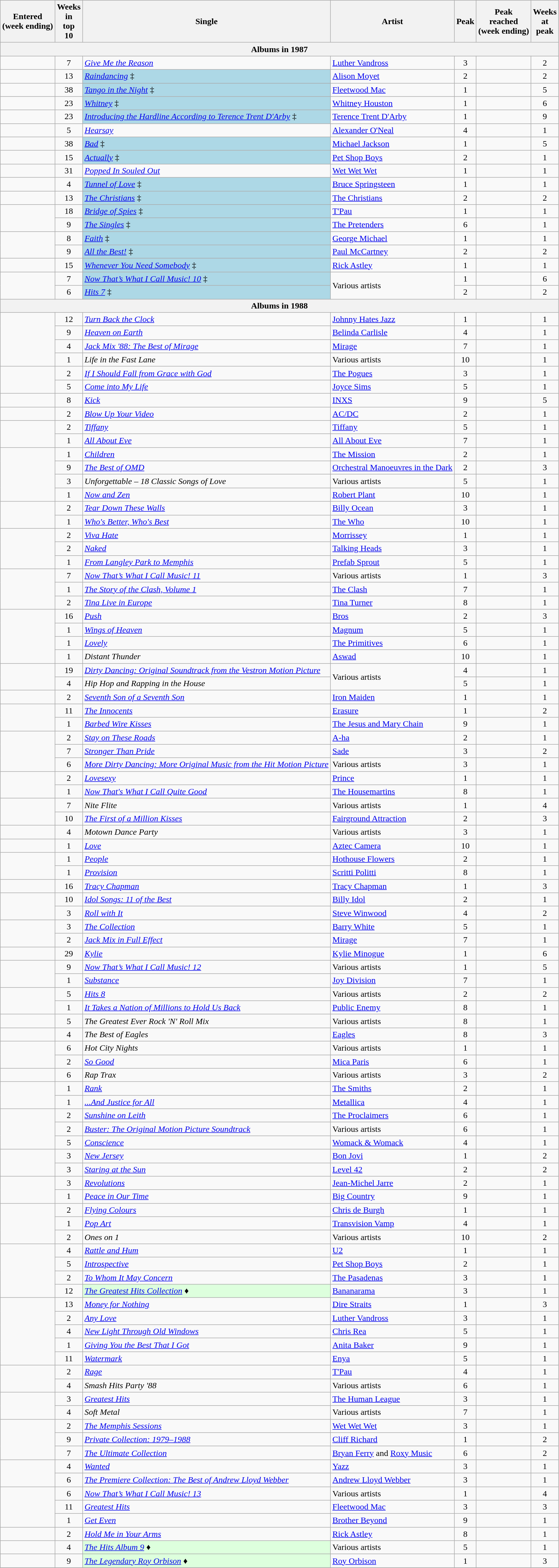<table class="wikitable sortable" style="text-align:center;">
<tr>
<th>Entered <br>(week ending)</th>
<th data-sort-type="number">Weeks<br>in<br>top<br>10</th>
<th>Single</th>
<th>Artist</th>
<th data-sort-type="number">Peak</th>
<th>Peak<br>reached <br>(week ending)</th>
<th data-sort-type="number">Weeks<br>at<br>peak</th>
</tr>
<tr>
<th colspan="7">Albums in 1987</th>
</tr>
<tr>
<td></td>
<td>7</td>
<td align="left"><em><a href='#'>Give Me the Reason</a></em></td>
<td align="left"><a href='#'>Luther Vandross</a></td>
<td>3</td>
<td></td>
<td>2</td>
</tr>
<tr>
<td></td>
<td>13</td>
<td align="left" bgcolor=lightblue><em><a href='#'>Raindancing</a></em> ‡</td>
<td align="left"><a href='#'>Alison Moyet</a></td>
<td>2</td>
<td></td>
<td>2</td>
</tr>
<tr>
<td></td>
<td>38</td>
<td align="left" bgcolor=lightblue><em><a href='#'>Tango in the Night</a></em> ‡</td>
<td align="left"><a href='#'>Fleetwood Mac</a></td>
<td>1</td>
<td></td>
<td>5</td>
</tr>
<tr>
<td></td>
<td>23</td>
<td align="left" bgcolor=lightblue><em><a href='#'>Whitney</a></em> ‡</td>
<td align="left"><a href='#'>Whitney Houston</a></td>
<td>1</td>
<td></td>
<td>6</td>
</tr>
<tr>
<td></td>
<td>23</td>
<td align="left" bgcolor=lightblue><em><a href='#'>Introducing the Hardline According to Terence Trent D'Arby</a></em> ‡</td>
<td align="left"><a href='#'>Terence Trent D'Arby</a></td>
<td>1</td>
<td></td>
<td>9</td>
</tr>
<tr>
<td></td>
<td>5</td>
<td align="left"><em><a href='#'>Hearsay</a></em></td>
<td align="left"><a href='#'>Alexander O'Neal</a></td>
<td>4</td>
<td></td>
<td>1</td>
</tr>
<tr>
<td></td>
<td>38</td>
<td align="left" bgcolor=lightblue><em><a href='#'>Bad</a></em> ‡</td>
<td align="left"><a href='#'>Michael Jackson</a></td>
<td>1</td>
<td></td>
<td>5</td>
</tr>
<tr>
<td></td>
<td>15</td>
<td align="left" bgcolor=lightblue><em><a href='#'>Actually</a></em> ‡</td>
<td align="left"><a href='#'>Pet Shop Boys</a></td>
<td>2</td>
<td></td>
<td>1</td>
</tr>
<tr>
<td></td>
<td>31</td>
<td align="left"><em><a href='#'>Popped In Souled Out</a></em></td>
<td align="left"><a href='#'>Wet Wet Wet</a></td>
<td>1</td>
<td></td>
<td>1</td>
</tr>
<tr>
<td></td>
<td>4</td>
<td align="left" bgcolor=lightblue><em><a href='#'>Tunnel of Love</a></em> ‡</td>
<td align="left"><a href='#'>Bruce Springsteen</a></td>
<td>1</td>
<td></td>
<td>1</td>
</tr>
<tr>
<td></td>
<td>13</td>
<td align="left" bgcolor=lightblue><em><a href='#'>The Christians</a></em> ‡</td>
<td align="left"><a href='#'>The Christians</a></td>
<td>2</td>
<td></td>
<td>2</td>
</tr>
<tr>
<td rowspan="2"></td>
<td>18</td>
<td align="left" bgcolor=lightblue><em><a href='#'>Bridge of Spies</a></em> ‡</td>
<td align="left"><a href='#'>T'Pau</a></td>
<td>1</td>
<td></td>
<td>1</td>
</tr>
<tr>
<td>9</td>
<td align="left" bgcolor=lightblue><em><a href='#'>The Singles</a></em> ‡</td>
<td align="left"><a href='#'>The Pretenders</a></td>
<td>6</td>
<td></td>
<td>1</td>
</tr>
<tr>
<td rowspan="2"></td>
<td>8</td>
<td align="left" bgcolor=lightblue><em><a href='#'>Faith</a></em> ‡</td>
<td align="left"><a href='#'>George Michael</a></td>
<td>1</td>
<td></td>
<td>1</td>
</tr>
<tr>
<td>9</td>
<td align="left" bgcolor=lightblue><em><a href='#'>All the Best!</a></em> ‡</td>
<td align="left"><a href='#'>Paul McCartney</a></td>
<td>2</td>
<td></td>
<td>2</td>
</tr>
<tr>
<td></td>
<td>15</td>
<td align="left" bgcolor=lightblue><em><a href='#'>Whenever You Need Somebody</a></em> ‡</td>
<td align="left"><a href='#'>Rick Astley</a></td>
<td>1</td>
<td></td>
<td>1</td>
</tr>
<tr>
<td rowspan="2"></td>
<td>7</td>
<td align="left" bgcolor=lightblue><em><a href='#'>Now That’s What I Call Music! 10</a></em> ‡</td>
<td align="left" rowspan="2">Various artists</td>
<td>1</td>
<td></td>
<td>6</td>
</tr>
<tr>
<td>6</td>
<td align="left" bgcolor=lightblue><em><a href='#'>Hits 7</a></em> ‡</td>
<td>2</td>
<td></td>
<td>2</td>
</tr>
<tr>
<th colspan="7">Albums in 1988</th>
</tr>
<tr>
<td rowspan="4"></td>
<td>12</td>
<td align="left"><em><a href='#'>Turn Back the Clock</a></em></td>
<td align="left"><a href='#'>Johnny Hates Jazz</a></td>
<td>1</td>
<td></td>
<td>1</td>
</tr>
<tr>
<td>9</td>
<td align="left"><em><a href='#'>Heaven on Earth</a></em></td>
<td align="left"><a href='#'>Belinda Carlisle</a></td>
<td>4</td>
<td></td>
<td>1</td>
</tr>
<tr>
<td>4</td>
<td align="left"><em><a href='#'>Jack Mix '88: The Best of Mirage</a></em></td>
<td align="left"><a href='#'>Mirage</a></td>
<td>7</td>
<td></td>
<td>1</td>
</tr>
<tr>
<td>1</td>
<td align="left"><em>Life in the Fast Lane</em></td>
<td align="left">Various artists</td>
<td>10</td>
<td></td>
<td>1</td>
</tr>
<tr>
<td rowspan="2"></td>
<td>2</td>
<td align="left"><em><a href='#'>If I Should Fall from Grace with God</a></em></td>
<td align="left"><a href='#'>The Pogues</a></td>
<td>3</td>
<td></td>
<td>1</td>
</tr>
<tr>
<td>5</td>
<td align="left"><em><a href='#'>Come into My Life</a></em></td>
<td align="left"><a href='#'>Joyce Sims</a></td>
<td>5</td>
<td></td>
<td>1</td>
</tr>
<tr>
<td></td>
<td>8</td>
<td align="left"><em><a href='#'>Kick</a></em></td>
<td align="left"><a href='#'>INXS</a></td>
<td>9</td>
<td></td>
<td>5</td>
</tr>
<tr>
<td></td>
<td>2</td>
<td align="left"><em><a href='#'>Blow Up Your Video</a></em></td>
<td align="left"><a href='#'>AC/DC</a></td>
<td>2</td>
<td></td>
<td>1</td>
</tr>
<tr>
<td rowspan="2"></td>
<td>2</td>
<td align="left"><em><a href='#'>Tiffany</a></em></td>
<td align="left"><a href='#'>Tiffany</a></td>
<td>5</td>
<td></td>
<td>1</td>
</tr>
<tr>
<td>1</td>
<td align="left"><em><a href='#'>All About Eve</a></em></td>
<td align="left"><a href='#'>All About Eve</a></td>
<td>7</td>
<td></td>
<td>1</td>
</tr>
<tr>
<td rowspan="4"></td>
<td>1</td>
<td align="left"><em><a href='#'>Children</a></em></td>
<td align="left"><a href='#'>The Mission</a></td>
<td>2</td>
<td></td>
<td>1</td>
</tr>
<tr>
<td>9</td>
<td align="left"><em><a href='#'>The Best of OMD</a></em></td>
<td align="left"><a href='#'>Orchestral Manoeuvres in the Dark</a></td>
<td>2</td>
<td></td>
<td>3</td>
</tr>
<tr>
<td>3</td>
<td align="left"><em>Unforgettable – 18 Classic Songs of Love</em></td>
<td align="left">Various artists</td>
<td>5</td>
<td></td>
<td>1</td>
</tr>
<tr>
<td>1</td>
<td align="left"><em><a href='#'>Now and Zen</a></em></td>
<td align="left"><a href='#'>Robert Plant</a></td>
<td>10</td>
<td></td>
<td>1</td>
</tr>
<tr>
<td rowspan="2"></td>
<td>2</td>
<td align="left"><em><a href='#'>Tear Down These Walls</a></em></td>
<td align="left"><a href='#'>Billy Ocean</a></td>
<td>3</td>
<td></td>
<td>1</td>
</tr>
<tr>
<td>1</td>
<td align="left"><em><a href='#'>Who's Better, Who's Best</a></em></td>
<td align="left"><a href='#'>The Who</a></td>
<td>10</td>
<td></td>
<td>1</td>
</tr>
<tr>
<td rowspan="3"></td>
<td>2</td>
<td align="left"><em><a href='#'>Viva Hate</a></em></td>
<td align="left"><a href='#'>Morrissey</a></td>
<td>1</td>
<td></td>
<td>1</td>
</tr>
<tr>
<td>2</td>
<td align="left"><em><a href='#'>Naked</a></em></td>
<td align="left"><a href='#'>Talking Heads</a></td>
<td>3</td>
<td></td>
<td>1</td>
</tr>
<tr>
<td>1</td>
<td align="left"><em><a href='#'>From Langley Park to Memphis</a></em></td>
<td align="left"><a href='#'>Prefab Sprout</a></td>
<td>5</td>
<td></td>
<td>1</td>
</tr>
<tr>
<td rowspan="3"></td>
<td>7</td>
<td align="left"><em><a href='#'>Now That’s What I Call Music! 11</a></em></td>
<td align="left">Various artists</td>
<td>1</td>
<td></td>
<td>3</td>
</tr>
<tr>
<td>1</td>
<td align="left"><em><a href='#'>The Story of the Clash, Volume 1</a></em></td>
<td align="left"><a href='#'>The Clash</a></td>
<td>7</td>
<td></td>
<td>1</td>
</tr>
<tr>
<td>2</td>
<td align="left"><em><a href='#'>Tina Live in Europe</a></em></td>
<td align="left"><a href='#'>Tina Turner</a></td>
<td>8</td>
<td></td>
<td>1</td>
</tr>
<tr>
<td rowspan="4"></td>
<td>16</td>
<td align="left"><em><a href='#'>Push</a></em></td>
<td align="left"><a href='#'>Bros</a></td>
<td>2</td>
<td></td>
<td>3</td>
</tr>
<tr>
<td>1</td>
<td align="left"><em><a href='#'>Wings of Heaven</a></em></td>
<td align="left"><a href='#'>Magnum</a></td>
<td>5</td>
<td></td>
<td>1</td>
</tr>
<tr>
<td>1</td>
<td align="left"><em><a href='#'>Lovely</a></em></td>
<td align="left"><a href='#'>The Primitives</a></td>
<td>6</td>
<td></td>
<td>1</td>
</tr>
<tr>
<td>1</td>
<td align="left"><em>Distant Thunder</em></td>
<td align="left"><a href='#'>Aswad</a></td>
<td>10</td>
<td></td>
<td>1</td>
</tr>
<tr>
<td rowspan="2"></td>
<td>19</td>
<td align="left"><em><a href='#'>Dirty Dancing: Original Soundtrack from the Vestron Motion Picture</a></em></td>
<td align="left" rowspan="2">Various artists</td>
<td>4</td>
<td></td>
<td>1</td>
</tr>
<tr>
<td>4</td>
<td align="left"><em>Hip Hop and Rapping in the House</em></td>
<td>5</td>
<td></td>
<td>1</td>
</tr>
<tr>
<td></td>
<td>2</td>
<td align="left"><em><a href='#'>Seventh Son of a Seventh Son</a></em></td>
<td align="left"><a href='#'>Iron Maiden</a></td>
<td>1</td>
<td></td>
<td>1</td>
</tr>
<tr>
<td rowspan="2"></td>
<td>11</td>
<td align="left"><em><a href='#'>The Innocents</a></em></td>
<td align="left"><a href='#'>Erasure</a></td>
<td>1</td>
<td></td>
<td>2</td>
</tr>
<tr>
<td>1</td>
<td align="left"><em><a href='#'>Barbed Wire Kisses</a></em></td>
<td align="left"><a href='#'>The Jesus and Mary Chain</a></td>
<td>9</td>
<td></td>
<td>1</td>
</tr>
<tr>
<td rowspan="3"></td>
<td>2</td>
<td align="left"><em><a href='#'>Stay on These Roads</a></em></td>
<td align="left"><a href='#'>A-ha</a></td>
<td>2</td>
<td></td>
<td>1</td>
</tr>
<tr>
<td>7</td>
<td align="left"><em><a href='#'>Stronger Than Pride</a></em></td>
<td align="left"><a href='#'>Sade</a></td>
<td>3</td>
<td></td>
<td>2</td>
</tr>
<tr>
<td>6</td>
<td align="left"><em><a href='#'>More Dirty Dancing: More Original Music from the Hit Motion Picture</a></em></td>
<td align="left">Various artists</td>
<td>3</td>
<td></td>
<td>1</td>
</tr>
<tr>
<td rowspan="2"></td>
<td>2</td>
<td align="left"><em><a href='#'>Lovesexy</a></em></td>
<td align="left"><a href='#'>Prince</a></td>
<td>1</td>
<td></td>
<td>1</td>
</tr>
<tr>
<td>1</td>
<td align="left"><em><a href='#'>Now That's What I Call Quite Good</a></em></td>
<td align="left"><a href='#'>The Housemartins</a></td>
<td>8</td>
<td></td>
<td>1</td>
</tr>
<tr>
<td rowspan="2"></td>
<td>7</td>
<td align="left"><em>Nite Flite</em></td>
<td align="left">Various artists</td>
<td>1</td>
<td></td>
<td>4</td>
</tr>
<tr>
<td>10</td>
<td align="left"><em><a href='#'>The First of a Million Kisses</a></em></td>
<td align="left"><a href='#'>Fairground Attraction</a></td>
<td>2</td>
<td></td>
<td>3</td>
</tr>
<tr>
<td></td>
<td>4</td>
<td align="left"><em>Motown Dance Party</em></td>
<td align="left">Various artists</td>
<td>3</td>
<td></td>
<td>1</td>
</tr>
<tr>
<td></td>
<td>1</td>
<td align="left"><em><a href='#'>Love</a></em></td>
<td align="left"><a href='#'>Aztec Camera</a></td>
<td>10</td>
<td></td>
<td>1</td>
</tr>
<tr>
<td rowspan="2"></td>
<td>1</td>
<td align="left"><em><a href='#'>People</a></em></td>
<td align="left"><a href='#'>Hothouse Flowers</a></td>
<td>2</td>
<td></td>
<td>1</td>
</tr>
<tr>
<td>1</td>
<td align="left"><em><a href='#'>Provision</a></em></td>
<td align="left"><a href='#'>Scritti Politti</a></td>
<td>8</td>
<td></td>
<td>1</td>
</tr>
<tr>
<td></td>
<td>16</td>
<td align="left"><em><a href='#'>Tracy Chapman</a></em></td>
<td align="left"><a href='#'>Tracy Chapman</a></td>
<td>1</td>
<td></td>
<td>3</td>
</tr>
<tr>
<td rowspan="2"></td>
<td>10</td>
<td align="left"><em><a href='#'>Idol Songs: 11 of the Best</a></em></td>
<td align="left"><a href='#'>Billy Idol</a></td>
<td>2</td>
<td></td>
<td>1</td>
</tr>
<tr>
<td>3</td>
<td align="left"><em><a href='#'>Roll with It</a></em></td>
<td align="left"><a href='#'>Steve Winwood</a></td>
<td>4</td>
<td></td>
<td>2</td>
</tr>
<tr>
<td rowspan="2"></td>
<td>3</td>
<td align="left"><em><a href='#'>The Collection</a></em></td>
<td align="left"><a href='#'>Barry White</a></td>
<td>5</td>
<td></td>
<td>1</td>
</tr>
<tr>
<td>2</td>
<td align="left"><em><a href='#'>Jack Mix in Full Effect</a></em></td>
<td align="left"><a href='#'>Mirage</a></td>
<td>7</td>
<td></td>
<td>1</td>
</tr>
<tr>
<td></td>
<td>29</td>
<td align="left"><em><a href='#'>Kylie</a></em></td>
<td align="left"><a href='#'>Kylie Minogue</a></td>
<td>1</td>
<td></td>
<td>6</td>
</tr>
<tr>
<td rowspan="2"></td>
<td>9</td>
<td align="left"><em><a href='#'>Now That’s What I Call Music! 12</a></em></td>
<td align="left">Various artists</td>
<td>1</td>
<td></td>
<td>5</td>
</tr>
<tr>
<td>1</td>
<td align="left"><em><a href='#'>Substance</a></em></td>
<td align="left"><a href='#'>Joy Division</a></td>
<td>7</td>
<td></td>
<td>1</td>
</tr>
<tr>
<td rowspan="2"></td>
<td>5</td>
<td align="left"><em><a href='#'>Hits 8</a></em></td>
<td align="left">Various artists</td>
<td>2</td>
<td></td>
<td>2</td>
</tr>
<tr>
<td>1</td>
<td align="left"><em><a href='#'>It Takes a Nation of Millions to Hold Us Back</a></em></td>
<td align="left"><a href='#'>Public Enemy</a></td>
<td>8</td>
<td></td>
<td>1</td>
</tr>
<tr>
<td></td>
<td>5</td>
<td align="left"><em>The Greatest Ever Rock 'N' Roll Mix</em></td>
<td align="left">Various artists</td>
<td>8</td>
<td></td>
<td>1</td>
</tr>
<tr>
<td></td>
<td>4</td>
<td align="left"><em>The Best of Eagles</em></td>
<td align="left"><a href='#'>Eagles</a></td>
<td>8</td>
<td></td>
<td>3</td>
</tr>
<tr>
<td rowspan="2"></td>
<td>6</td>
<td align="left"><em>Hot City Nights</em></td>
<td align="left">Various artists</td>
<td>1</td>
<td></td>
<td>1</td>
</tr>
<tr>
<td>2</td>
<td align="left"><em><a href='#'>So Good</a></em></td>
<td align="left"><a href='#'>Mica Paris</a></td>
<td>6</td>
<td></td>
<td>1</td>
</tr>
<tr>
<td></td>
<td>6</td>
<td align="left"><em>Rap Trax</em></td>
<td align="left">Various artists</td>
<td>3</td>
<td></td>
<td>2</td>
</tr>
<tr>
<td rowspan="2"></td>
<td>1</td>
<td align="left"><em><a href='#'>Rank</a></em></td>
<td align="left"><a href='#'>The Smiths</a></td>
<td>2</td>
<td></td>
<td>1</td>
</tr>
<tr>
<td>1</td>
<td align="left"><em><a href='#'>...And Justice for All</a></em></td>
<td align="left"><a href='#'>Metallica</a></td>
<td>4</td>
<td></td>
<td>1</td>
</tr>
<tr>
<td rowspan="3"></td>
<td>2</td>
<td align="left"><em><a href='#'>Sunshine on Leith</a></em></td>
<td align="left"><a href='#'>The Proclaimers</a></td>
<td>6</td>
<td></td>
<td>1</td>
</tr>
<tr>
<td>2</td>
<td align="left"><em><a href='#'>Buster: The Original Motion Picture Soundtrack</a></em></td>
<td align="left">Various artists</td>
<td>6</td>
<td></td>
<td>1</td>
</tr>
<tr>
<td>5</td>
<td align="left"><em><a href='#'>Conscience</a></em></td>
<td align="left"><a href='#'>Womack & Womack</a></td>
<td>4</td>
<td></td>
<td>1</td>
</tr>
<tr>
<td rowspan="2"></td>
<td>3</td>
<td align="left"><em><a href='#'>New Jersey</a></em></td>
<td align="left"><a href='#'>Bon Jovi</a></td>
<td>1</td>
<td></td>
<td>2</td>
</tr>
<tr>
<td>3</td>
<td align="left"><em><a href='#'>Staring at the Sun</a></em></td>
<td align="left"><a href='#'>Level 42</a></td>
<td>2</td>
<td></td>
<td>2</td>
</tr>
<tr>
<td rowspan="2"></td>
<td>3</td>
<td align="left"><em><a href='#'>Revolutions</a></em></td>
<td align="left"><a href='#'>Jean-Michel Jarre</a></td>
<td>2</td>
<td></td>
<td>1</td>
</tr>
<tr>
<td>1</td>
<td align="left"><em><a href='#'>Peace in Our Time</a></em></td>
<td align="left"><a href='#'>Big Country</a></td>
<td>9</td>
<td></td>
<td>1</td>
</tr>
<tr>
<td rowspan="3"></td>
<td>2</td>
<td align="left"><em><a href='#'>Flying Colours</a></em></td>
<td align="left"><a href='#'>Chris de Burgh</a></td>
<td>1</td>
<td></td>
<td>1</td>
</tr>
<tr>
<td>1</td>
<td align="left"><em><a href='#'>Pop Art</a></em></td>
<td align="left"><a href='#'>Transvision Vamp</a></td>
<td>4</td>
<td></td>
<td>1</td>
</tr>
<tr>
<td>2</td>
<td align="left"><em>Ones on 1</em></td>
<td align="left">Various artists</td>
<td>10</td>
<td></td>
<td>2</td>
</tr>
<tr>
<td rowspan="4"></td>
<td>4</td>
<td align="left"><em><a href='#'>Rattle and Hum</a></em></td>
<td align="left"><a href='#'>U2</a></td>
<td>1</td>
<td></td>
<td>1</td>
</tr>
<tr>
<td>5</td>
<td align="left"><em><a href='#'>Introspective</a></em></td>
<td align="left"><a href='#'>Pet Shop Boys</a></td>
<td>2</td>
<td></td>
<td>1</td>
</tr>
<tr>
<td>2</td>
<td align="left"><em><a href='#'>To Whom It May Concern</a></em></td>
<td align="left"><a href='#'>The Pasadenas</a></td>
<td>3</td>
<td></td>
<td>1</td>
</tr>
<tr>
<td>12</td>
<td align="left" bgcolor=#DDFFDD><em><a href='#'>The Greatest Hits Collection</a></em> ♦</td>
<td align="left"><a href='#'>Bananarama</a></td>
<td>3</td>
<td></td>
<td>1</td>
</tr>
<tr>
<td rowspan="5"></td>
<td>13</td>
<td align="left"><em><a href='#'>Money for Nothing</a></em></td>
<td align="left"><a href='#'>Dire Straits</a></td>
<td>1</td>
<td></td>
<td>3</td>
</tr>
<tr>
<td>2</td>
<td align="left"><em><a href='#'>Any Love</a></em></td>
<td align="left"><a href='#'>Luther Vandross</a></td>
<td>3</td>
<td></td>
<td>1</td>
</tr>
<tr>
<td>4</td>
<td align="left"><em><a href='#'>New Light Through Old Windows</a></em></td>
<td align="left"><a href='#'>Chris Rea</a></td>
<td>5</td>
<td></td>
<td>1</td>
</tr>
<tr>
<td>1</td>
<td align="left"><em><a href='#'>Giving You the Best That I Got</a></em></td>
<td align="left"><a href='#'>Anita Baker</a></td>
<td>9</td>
<td></td>
<td>1</td>
</tr>
<tr>
<td>11</td>
<td align="left"><em><a href='#'>Watermark</a></em></td>
<td align="left"><a href='#'>Enya</a></td>
<td>5</td>
<td></td>
<td>1</td>
</tr>
<tr>
<td rowspan="2"></td>
<td>2</td>
<td align="left"><em><a href='#'>Rage</a></em></td>
<td align="left"><a href='#'>T'Pau</a></td>
<td>4</td>
<td></td>
<td>1</td>
</tr>
<tr>
<td>4</td>
<td align="left"><em>Smash Hits Party '88</em></td>
<td align="left">Various artists</td>
<td>6</td>
<td></td>
<td>1</td>
</tr>
<tr>
<td rowspan="2"></td>
<td>3</td>
<td align="left"><em><a href='#'>Greatest Hits</a></em></td>
<td align="left"><a href='#'>The Human League</a></td>
<td>3</td>
<td></td>
<td>1</td>
</tr>
<tr>
<td>4</td>
<td align="left"><em>Soft Metal</em></td>
<td align="left">Various artists</td>
<td>7</td>
<td></td>
<td>1</td>
</tr>
<tr>
<td rowspan="3"></td>
<td>2</td>
<td align="left"><em><a href='#'>The Memphis Sessions</a></em></td>
<td align="left"><a href='#'>Wet Wet Wet</a></td>
<td>3</td>
<td></td>
<td>1</td>
</tr>
<tr>
<td>9</td>
<td align="left"><em><a href='#'>Private Collection: 1979–1988</a></em></td>
<td align="left"><a href='#'>Cliff Richard</a></td>
<td>1</td>
<td></td>
<td>2</td>
</tr>
<tr>
<td>7</td>
<td align="left"><em><a href='#'>The Ultimate Collection</a></em></td>
<td align="left"><a href='#'>Bryan Ferry</a> and <a href='#'>Roxy Music</a></td>
<td>6</td>
<td></td>
<td>2</td>
</tr>
<tr>
<td rowspan="2"></td>
<td>4</td>
<td align="left"><em><a href='#'>Wanted</a></em></td>
<td align="left"><a href='#'>Yazz</a></td>
<td>3</td>
<td></td>
<td>1</td>
</tr>
<tr>
<td>6</td>
<td align="left"><em><a href='#'>The Premiere Collection: The Best of Andrew Lloyd Webber</a></em></td>
<td align="left"><a href='#'>Andrew Lloyd Webber</a></td>
<td>3</td>
<td></td>
<td>1</td>
</tr>
<tr>
<td rowspan="3"></td>
<td>6</td>
<td align="left"><em><a href='#'>Now That’s What I Call Music! 13</a></em></td>
<td align="left">Various artists</td>
<td>1</td>
<td></td>
<td>4</td>
</tr>
<tr>
<td>11</td>
<td align="left"><em><a href='#'>Greatest Hits</a></em></td>
<td align="left"><a href='#'>Fleetwood Mac</a></td>
<td>3</td>
<td></td>
<td>3</td>
</tr>
<tr>
<td>1</td>
<td align="left"><em><a href='#'>Get Even</a></em></td>
<td align="left"><a href='#'>Brother Beyond</a></td>
<td>9</td>
<td></td>
<td>1</td>
</tr>
<tr>
<td></td>
<td>2</td>
<td align="left"><em><a href='#'>Hold Me in Your Arms</a></em></td>
<td align="left"><a href='#'>Rick Astley</a></td>
<td>8</td>
<td></td>
<td>1</td>
</tr>
<tr>
<td></td>
<td>4</td>
<td align="left" bgcolor=#DDFFDD><em><a href='#'>The Hits Album 9</a></em> ♦</td>
<td align="left">Various artists</td>
<td>5</td>
<td></td>
<td>1</td>
</tr>
<tr>
<td></td>
<td>9</td>
<td align="left" bgcolor=#DDFFDD><em><a href='#'>The Legendary Roy Orbison</a></em> ♦</td>
<td align="left"><a href='#'>Roy Orbison</a></td>
<td>1</td>
<td></td>
<td>3</td>
</tr>
<tr>
</tr>
</table>
